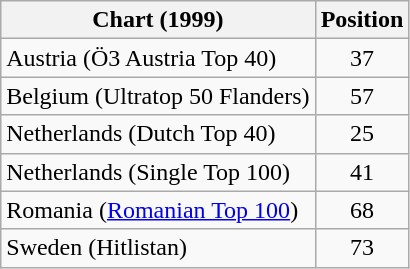<table class="wikitable sortable">
<tr>
<th>Chart (1999)</th>
<th>Position</th>
</tr>
<tr>
<td>Austria (Ö3 Austria Top 40)</td>
<td align="center">37</td>
</tr>
<tr>
<td>Belgium (Ultratop 50 Flanders)</td>
<td align="center">57</td>
</tr>
<tr>
<td>Netherlands (Dutch Top 40)</td>
<td align="center">25</td>
</tr>
<tr>
<td>Netherlands (Single Top 100)</td>
<td align="center">41</td>
</tr>
<tr>
<td>Romania (<a href='#'>Romanian Top 100</a>)</td>
<td align="center">68</td>
</tr>
<tr>
<td>Sweden (Hitlistan)</td>
<td align="center">73</td>
</tr>
</table>
